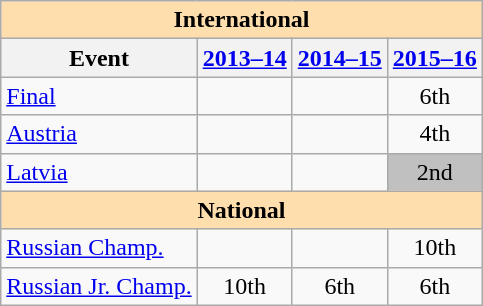<table class="wikitable" style="text-align:center">
<tr>
<th style="background-color: #ffdead; " colspan=4 align=center>International</th>
</tr>
<tr>
<th>Event</th>
<th><a href='#'>2013–14</a></th>
<th><a href='#'>2014–15</a></th>
<th><a href='#'>2015–16</a></th>
</tr>
<tr>
<td align=left> <a href='#'>Final</a></td>
<td></td>
<td></td>
<td>6th</td>
</tr>
<tr>
<td align=left> <a href='#'>Austria</a></td>
<td></td>
<td></td>
<td>4th</td>
</tr>
<tr>
<td align=left> <a href='#'>Latvia</a></td>
<td></td>
<td></td>
<td bgcolor=silver>2nd</td>
</tr>
<tr>
<th style="background-color: #ffdead; " colspan=4 align=center>National</th>
</tr>
<tr>
<td align=left><a href='#'>Russian Champ.</a></td>
<td></td>
<td></td>
<td>10th</td>
</tr>
<tr>
<td align=left><a href='#'>Russian Jr. Champ.</a></td>
<td>10th</td>
<td>6th</td>
<td>6th</td>
</tr>
</table>
